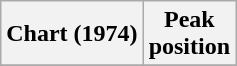<table class="wikitable sortable">
<tr>
<th align="left">Chart (1974)</th>
<th align="center">Peak<br>position</th>
</tr>
<tr>
</tr>
</table>
